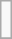<table class="wikitable" style="text-align:center" align="center">
<tr>
<td><br></td>
</tr>
<tr>
</tr>
</table>
